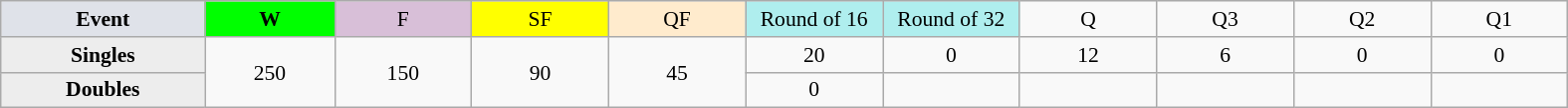<table class=wikitable style=font-size:90%;text-align:center>
<tr>
<td style="width:130px; background:#dfe2e9;"><strong>Event</strong></td>
<td style="width:80px; background:lime;"><strong>W</strong></td>
<td style="width:85px; background:thistle;">F</td>
<td style="width:85px; background:#ff0;">SF</td>
<td style="width:85px; background:#ffebcd;">QF</td>
<td style="width:85px; background:#afeeee;">Round of 16</td>
<td style="width:85px; background:#afeeee;">Round of 32</td>
<td width=85>Q</td>
<td width=85>Q3</td>
<td width=85>Q2</td>
<td width=85>Q1</td>
</tr>
<tr>
<th style="background:#ededed;">Singles</th>
<td rowspan=2>250</td>
<td rowspan=2>150</td>
<td rowspan=2>90</td>
<td rowspan=2>45</td>
<td>20</td>
<td>0</td>
<td>12</td>
<td>6</td>
<td>0</td>
<td>0</td>
</tr>
<tr>
<th style="background:#ededed;">Doubles</th>
<td>0</td>
<td></td>
<td></td>
<td></td>
<td></td>
<td></td>
</tr>
</table>
